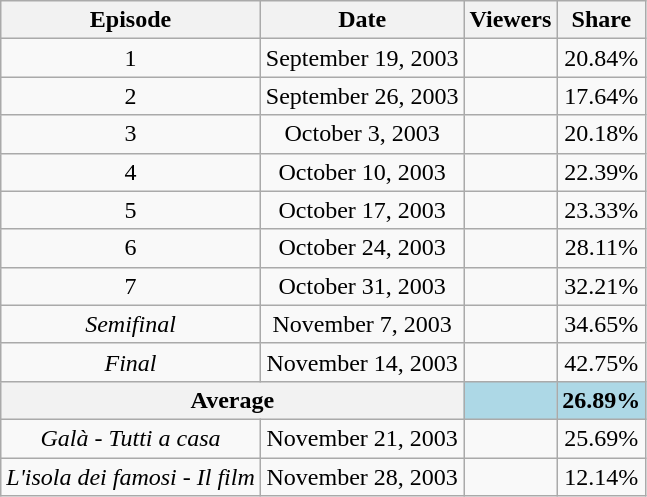<table class="wikitable" style="text-align:center;">
<tr>
<th>Episode</th>
<th>Date</th>
<th>Viewers</th>
<th>Share</th>
</tr>
<tr>
<td>1</td>
<td>September 19, 2003</td>
<td></td>
<td>20.84%</td>
</tr>
<tr>
<td>2</td>
<td>September 26, 2003</td>
<td></td>
<td>17.64%</td>
</tr>
<tr>
<td>3</td>
<td>October 3, 2003</td>
<td></td>
<td>20.18%</td>
</tr>
<tr>
<td>4</td>
<td>October 10, 2003</td>
<td></td>
<td>22.39%</td>
</tr>
<tr>
<td>5</td>
<td>October 17, 2003</td>
<td></td>
<td>23.33%</td>
</tr>
<tr>
<td>6</td>
<td>October 24, 2003</td>
<td></td>
<td>28.11%</td>
</tr>
<tr>
<td>7</td>
<td>October 31, 2003</td>
<td></td>
<td>32.21%</td>
</tr>
<tr>
<td><em>Semifinal</em></td>
<td>November 7, 2003</td>
<td></td>
<td>34.65%</td>
</tr>
<tr>
<td><em>Final</em></td>
<td>November 14, 2003</td>
<td></td>
<td>42.75%</td>
</tr>
<tr>
<th colspan="2">Average</th>
<td style="background:lightblue"><strong></strong></td>
<td style="background:lightblue"><strong>26.89%</strong></td>
</tr>
<tr>
<td><em>Galà - Tutti a casa</em></td>
<td>November 21, 2003</td>
<td></td>
<td>25.69%</td>
</tr>
<tr>
<td><em>L'isola dei famosi - Il film</em></td>
<td>November 28, 2003</td>
<td></td>
<td>12.14%</td>
</tr>
</table>
